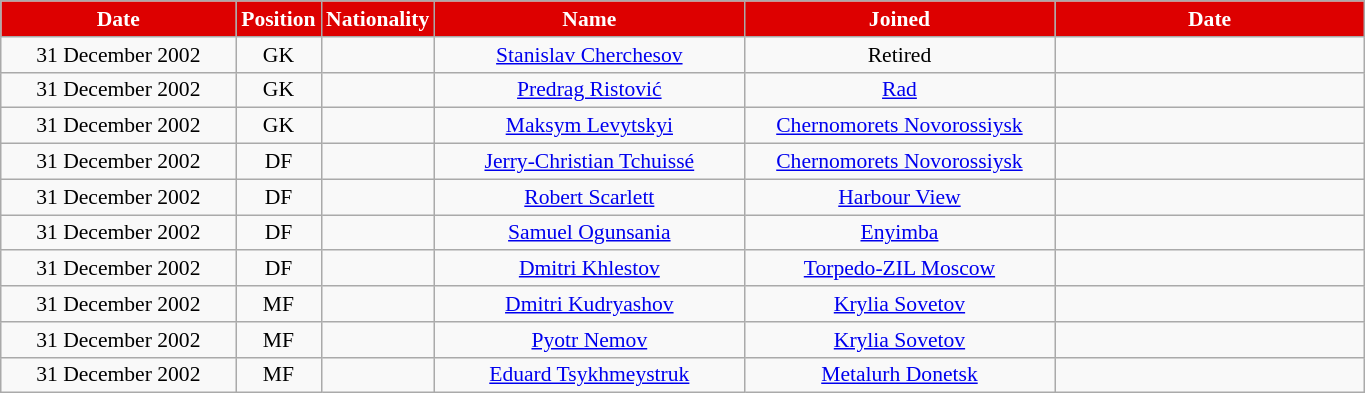<table class="wikitable"  style="text-align:center; font-size:90%; ">
<tr>
<th style="background:#DD0000; color:white; width:150px;">Date</th>
<th style="background:#DD0000; color:white; width:50px;">Position</th>
<th style="background:#DD0000; color:white; width:50px;">Nationality</th>
<th style="background:#DD0000; color:white; width:200px;">Name</th>
<th style="background:#DD0000; color:white; width:200px;">Joined</th>
<th style="background:#DD0000; color:white; width:200px;">Date</th>
</tr>
<tr>
<td>31 December 2002</td>
<td>GK</td>
<td></td>
<td><a href='#'>Stanislav Cherchesov</a></td>
<td>Retired</td>
<td></td>
</tr>
<tr>
<td>31 December 2002</td>
<td>GK</td>
<td></td>
<td><a href='#'>Predrag Ristović</a></td>
<td><a href='#'>Rad</a></td>
<td></td>
</tr>
<tr>
<td>31 December 2002</td>
<td>GK</td>
<td></td>
<td><a href='#'>Maksym Levytskyi</a></td>
<td><a href='#'>Chernomorets Novorossiysk</a></td>
<td></td>
</tr>
<tr>
<td>31 December 2002</td>
<td>DF</td>
<td></td>
<td><a href='#'>Jerry-Christian Tchuissé</a></td>
<td><a href='#'>Chernomorets Novorossiysk</a></td>
<td></td>
</tr>
<tr>
<td>31 December 2002</td>
<td>DF</td>
<td></td>
<td><a href='#'>Robert Scarlett</a></td>
<td><a href='#'>Harbour View</a></td>
<td></td>
</tr>
<tr>
<td>31 December 2002</td>
<td>DF</td>
<td></td>
<td><a href='#'>Samuel Ogunsania</a></td>
<td><a href='#'>Enyimba</a></td>
<td></td>
</tr>
<tr>
<td>31 December 2002</td>
<td>DF</td>
<td></td>
<td><a href='#'>Dmitri Khlestov</a></td>
<td><a href='#'>Torpedo-ZIL Moscow</a></td>
<td></td>
</tr>
<tr>
<td>31 December 2002</td>
<td>MF</td>
<td></td>
<td><a href='#'>Dmitri Kudryashov</a></td>
<td><a href='#'>Krylia Sovetov</a></td>
<td></td>
</tr>
<tr>
<td>31 December 2002</td>
<td>MF</td>
<td></td>
<td><a href='#'>Pyotr Nemov</a></td>
<td><a href='#'>Krylia Sovetov</a></td>
<td></td>
</tr>
<tr>
<td>31 December 2002</td>
<td>MF</td>
<td></td>
<td><a href='#'>Eduard Tsykhmeystruk</a></td>
<td><a href='#'>Metalurh Donetsk</a></td>
<td></td>
</tr>
</table>
